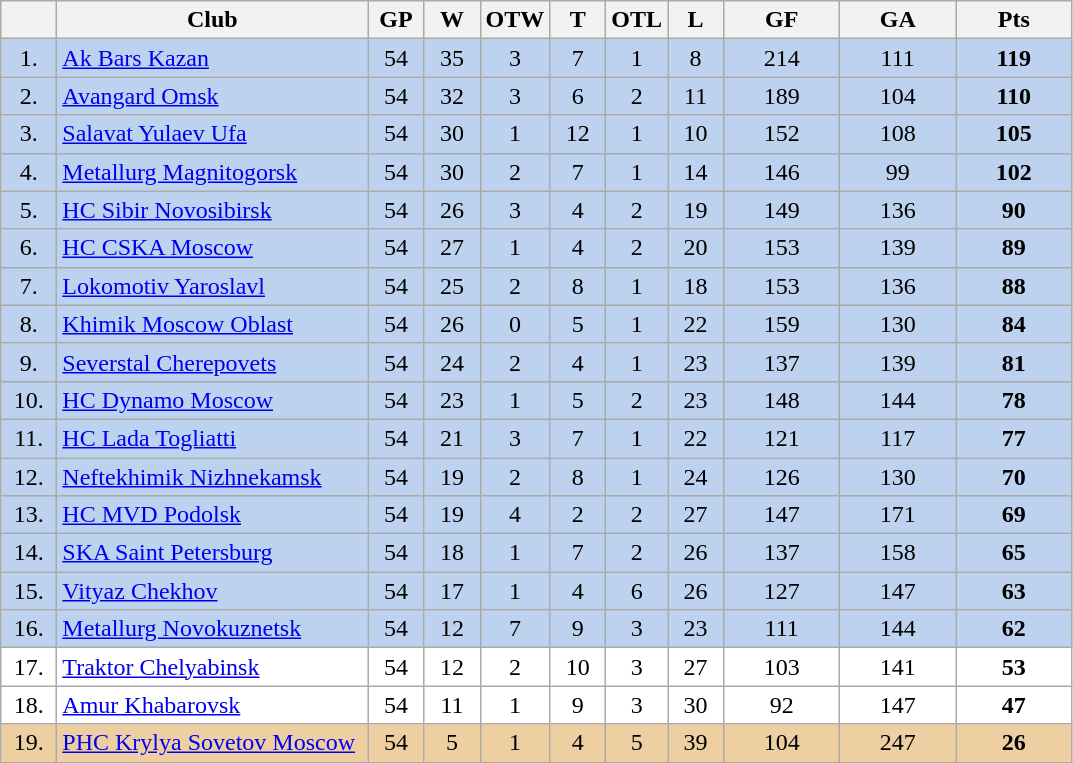<table class="wikitable">
<tr>
<th width="30"></th>
<th width="200">Club</th>
<th width="30">GP</th>
<th width="30">W</th>
<th width="30">OTW</th>
<th width="30">T</th>
<th width="30">OTL</th>
<th width="30">L</th>
<th width="70">GF</th>
<th width="70">GA</th>
<th width="70">Pts</th>
</tr>
<tr bgcolor="#BCD2EE" align="center">
<td>1.</td>
<td align="left"><a href='#'>Ak Bars Kazan</a></td>
<td>54</td>
<td>35</td>
<td>3</td>
<td>7</td>
<td>1</td>
<td>8</td>
<td>214</td>
<td>111</td>
<td><strong>119</strong></td>
</tr>
<tr bgcolor="#BCD2EE" align="center">
<td>2.</td>
<td align="left"><a href='#'>Avangard Omsk</a></td>
<td>54</td>
<td>32</td>
<td>3</td>
<td>6</td>
<td>2</td>
<td>11</td>
<td>189</td>
<td>104</td>
<td><strong>110</strong></td>
</tr>
<tr bgcolor="#BCD2EE" align="center">
<td>3.</td>
<td align="left"><a href='#'>Salavat Yulaev Ufa</a></td>
<td>54</td>
<td>30</td>
<td>1</td>
<td>12</td>
<td>1</td>
<td>10</td>
<td>152</td>
<td>108</td>
<td><strong>105</strong></td>
</tr>
<tr bgcolor="#BCD2EE" align="center">
<td>4.</td>
<td align="left"><a href='#'>Metallurg Magnitogorsk</a></td>
<td>54</td>
<td>30</td>
<td>2</td>
<td>7</td>
<td>1</td>
<td>14</td>
<td>146</td>
<td>99</td>
<td><strong>102</strong></td>
</tr>
<tr bgcolor="#BCD2EE" align="center">
<td>5.</td>
<td align="left"><a href='#'>HC Sibir Novosibirsk</a></td>
<td>54</td>
<td>26</td>
<td>3</td>
<td>4</td>
<td>2</td>
<td>19</td>
<td>149</td>
<td>136</td>
<td><strong>90</strong></td>
</tr>
<tr bgcolor="#BCD2EE" align="center">
<td>6.</td>
<td align="left"><a href='#'>HC CSKA Moscow</a></td>
<td>54</td>
<td>27</td>
<td>1</td>
<td>4</td>
<td>2</td>
<td>20</td>
<td>153</td>
<td>139</td>
<td><strong>89</strong></td>
</tr>
<tr bgcolor="#BCD2EE" align="center">
<td>7.</td>
<td align="left"><a href='#'>Lokomotiv Yaroslavl</a></td>
<td>54</td>
<td>25</td>
<td>2</td>
<td>8</td>
<td>1</td>
<td>18</td>
<td>153</td>
<td>136</td>
<td><strong>88</strong></td>
</tr>
<tr bgcolor="#BCD2EE" align="center">
<td>8.</td>
<td align="left"><a href='#'>Khimik Moscow Oblast</a></td>
<td>54</td>
<td>26</td>
<td>0</td>
<td>5</td>
<td>1</td>
<td>22</td>
<td>159</td>
<td>130</td>
<td><strong>84</strong></td>
</tr>
<tr bgcolor="#BCD2EE" align="center">
<td>9.</td>
<td align="left"><a href='#'>Severstal Cherepovets</a></td>
<td>54</td>
<td>24</td>
<td>2</td>
<td>4</td>
<td>1</td>
<td>23</td>
<td>137</td>
<td>139</td>
<td><strong>81</strong></td>
</tr>
<tr bgcolor="#BCD2EE" align="center">
<td>10.</td>
<td align="left"><a href='#'>HC Dynamo Moscow</a></td>
<td>54</td>
<td>23</td>
<td>1</td>
<td>5</td>
<td>2</td>
<td>23</td>
<td>148</td>
<td>144</td>
<td><strong>78</strong></td>
</tr>
<tr bgcolor="#BCD2EE" align="center">
<td>11.</td>
<td align="left"><a href='#'>HC Lada Togliatti</a></td>
<td>54</td>
<td>21</td>
<td>3</td>
<td>7</td>
<td>1</td>
<td>22</td>
<td>121</td>
<td>117</td>
<td><strong>77</strong></td>
</tr>
<tr bgcolor="#BCD2EE" align="center">
<td>12.</td>
<td align="left"><a href='#'>Neftekhimik Nizhnekamsk</a></td>
<td>54</td>
<td>19</td>
<td>2</td>
<td>8</td>
<td>1</td>
<td>24</td>
<td>126</td>
<td>130</td>
<td><strong>70</strong></td>
</tr>
<tr bgcolor="#BCD2EE" align="center">
<td>13.</td>
<td align="left"><a href='#'>HC MVD Podolsk</a></td>
<td>54</td>
<td>19</td>
<td>4</td>
<td>2</td>
<td>2</td>
<td>27</td>
<td>147</td>
<td>171</td>
<td><strong>69</strong></td>
</tr>
<tr bgcolor="#BCD2EE" align="center">
<td>14.</td>
<td align="left"><a href='#'>SKA Saint Petersburg</a></td>
<td>54</td>
<td>18</td>
<td>1</td>
<td>7</td>
<td>2</td>
<td>26</td>
<td>137</td>
<td>158</td>
<td><strong>65</strong></td>
</tr>
<tr bgcolor="#BCD2EE" align="center">
<td>15.</td>
<td align="left"><a href='#'>Vityaz Chekhov</a></td>
<td>54</td>
<td>17</td>
<td>1</td>
<td>4</td>
<td>6</td>
<td>26</td>
<td>127</td>
<td>147</td>
<td><strong>63</strong></td>
</tr>
<tr bgcolor="#BCD2EE" align="center">
<td>16.</td>
<td align="left"><a href='#'>Metallurg Novokuznetsk</a></td>
<td>54</td>
<td>12</td>
<td>7</td>
<td>9</td>
<td>3</td>
<td>23</td>
<td>111</td>
<td>144</td>
<td><strong>62</strong></td>
</tr>
<tr bgcolor="#FFFFFF" align="center">
<td>17.</td>
<td align="left"><a href='#'>Traktor Chelyabinsk</a></td>
<td>54</td>
<td>12</td>
<td>2</td>
<td>10</td>
<td>3</td>
<td>27</td>
<td>103</td>
<td>141</td>
<td><strong>53</strong></td>
</tr>
<tr bgcolor="#FFFFFF" align="center">
<td>18.</td>
<td align="left"><a href='#'>Amur Khabarovsk</a></td>
<td>54</td>
<td>11</td>
<td>1</td>
<td>9</td>
<td>3</td>
<td>30</td>
<td>92</td>
<td>147</td>
<td><strong>47</strong></td>
</tr>
<tr bgcolor="#EECFA1" align="center">
<td>19.</td>
<td align="left"><a href='#'>PHC Krylya Sovetov Moscow</a></td>
<td>54</td>
<td>5</td>
<td>1</td>
<td>4</td>
<td>5</td>
<td>39</td>
<td>104</td>
<td>247</td>
<td><strong>26</strong></td>
</tr>
</table>
